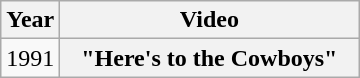<table class="wikitable plainrowheaders">
<tr>
<th>Year</th>
<th style="width:12em;">Video</th>
</tr>
<tr>
<td>1991</td>
<th scope="row">"Here's to the Cowboys"</th>
</tr>
</table>
